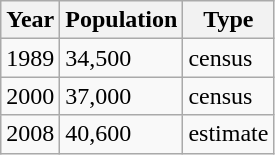<table class=wikitable>
<tr>
<th>Year</th>
<th>Population</th>
<th>Type</th>
</tr>
<tr>
<td>1989</td>
<td>34,500</td>
<td>census</td>
</tr>
<tr>
<td>2000</td>
<td>37,000</td>
<td>census</td>
</tr>
<tr>
<td>2008</td>
<td>40,600</td>
<td>estimate</td>
</tr>
</table>
